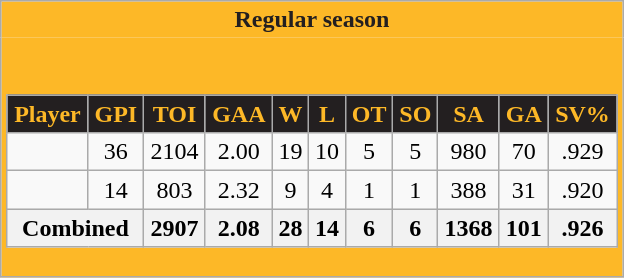<table class="wikitable" style="border: 1px solid #aaa;">
<tr>
<th style="background:#FDB827; color:#231F20; border: 0;">Regular season</th>
</tr>
<tr>
<td style="background: #FDB827; border: 0;" colspan="4"><br><table class="wikitable sortable" style="width: 100%; text-align: center;">
<tr>
<th style="background:#231F20; color:#FDB827;">Player</th>
<th style="background:#231F20; color:#FDB827;">GPI</th>
<th style="background:#231F20; color:#FDB827;">TOI</th>
<th style="background:#231F20; color:#FDB827;">GAA</th>
<th style="background:#231F20; color:#FDB827;">W</th>
<th style="background:#231F20; color:#FDB827;">L</th>
<th style="background:#231F20; color:#FDB827;">OT</th>
<th style="background:#231F20; color:#FDB827;">SO</th>
<th style="background:#231F20; color:#FDB827;">SA</th>
<th style="background:#231F20; color:#FDB827;">GA</th>
<th style="background:#231F20; color:#FDB827;">SV%</th>
</tr>
<tr align=center>
<td></td>
<td>36</td>
<td>2104</td>
<td>2.00</td>
<td>19</td>
<td>10</td>
<td>5</td>
<td>5</td>
<td>980</td>
<td>70</td>
<td>.929</td>
</tr>
<tr align=center>
<td></td>
<td>14</td>
<td>803</td>
<td>2.32</td>
<td>9</td>
<td>4</td>
<td>1</td>
<td>1</td>
<td>388</td>
<td>31</td>
<td>.920</td>
</tr>
<tr class="unsortable">
<th colspan=2>Combined</th>
<th>2907</th>
<th>2.08</th>
<th>28</th>
<th>14</th>
<th>6</th>
<th>6</th>
<th>1368</th>
<th>101</th>
<th>.926</th>
</tr>
</table>
</td>
</tr>
</table>
